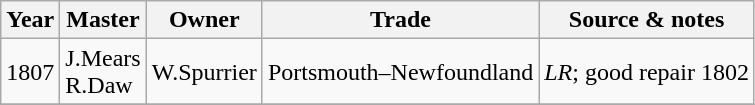<table class=" wikitable">
<tr>
<th>Year</th>
<th>Master</th>
<th>Owner</th>
<th>Trade</th>
<th>Source & notes</th>
</tr>
<tr>
<td>1807</td>
<td>J.Mears<br>R.Daw</td>
<td>W.Spurrier</td>
<td>Portsmouth–Newfoundland</td>
<td><em>LR</em>; good repair 1802</td>
</tr>
<tr>
</tr>
</table>
